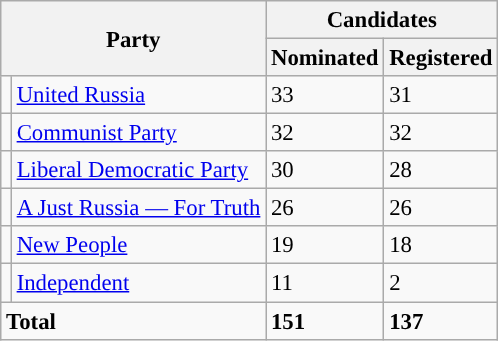<table class="wikitable sortable" style="background: #f9f9f9; text-align:left; font-size: 95%">
<tr>
<th align=center rowspan=2 colspan=2>Party</th>
<th align=center colspan=2>Candidates</th>
</tr>
<tr>
<th align=center>Nominated</th>
<th align=center>Registered</th>
</tr>
<tr>
<td></td>
<td><a href='#'>United Russia</a></td>
<td>33</td>
<td>31</td>
</tr>
<tr>
<td></td>
<td><a href='#'>Communist Party</a></td>
<td>32</td>
<td>32</td>
</tr>
<tr>
<td></td>
<td><a href='#'>Liberal Democratic Party</a></td>
<td>30</td>
<td>28</td>
</tr>
<tr>
<td></td>
<td><a href='#'>A Just Russia — For Truth</a></td>
<td>26</td>
<td>26</td>
</tr>
<tr>
<td></td>
<td><a href='#'>New People</a></td>
<td>19</td>
<td>18</td>
</tr>
<tr>
<td></td>
<td><a href='#'>Independent</a></td>
<td>11</td>
<td>2</td>
</tr>
<tr>
<td colspan=2><strong>Total</strong></td>
<td><strong>151</strong></td>
<td><strong>137</strong></td>
</tr>
</table>
